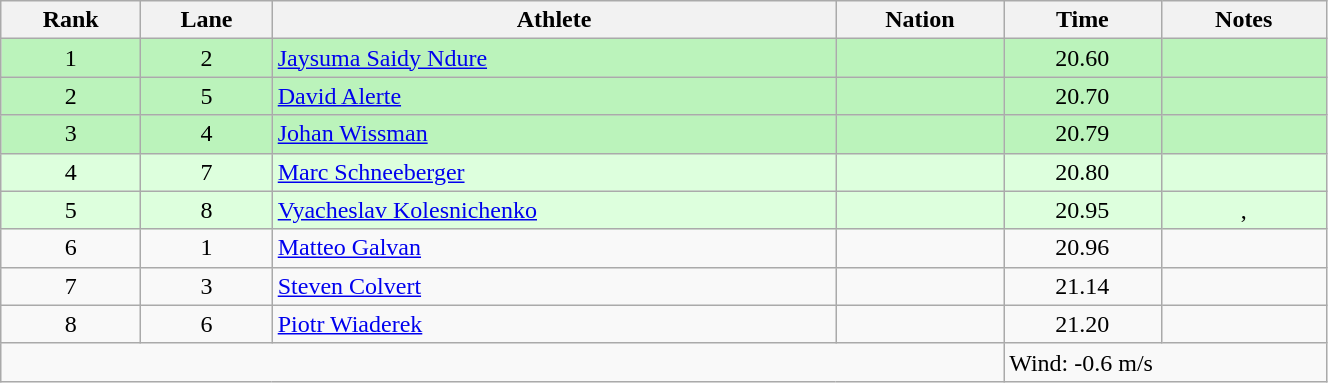<table class="wikitable sortable" style="text-align:center;width: 70%;">
<tr>
<th>Rank</th>
<th>Lane</th>
<th>Athlete</th>
<th>Nation</th>
<th>Time</th>
<th>Notes</th>
</tr>
<tr bgcolor=bbf3bb>
<td>1</td>
<td>2</td>
<td align="left"><a href='#'>Jaysuma Saidy Ndure</a></td>
<td align=left></td>
<td>20.60</td>
<td></td>
</tr>
<tr bgcolor=bbf3bb>
<td>2</td>
<td>5</td>
<td align="left"><a href='#'>David Alerte</a></td>
<td align=left></td>
<td>20.70</td>
<td></td>
</tr>
<tr bgcolor=bbf3bb>
<td>3</td>
<td>4</td>
<td align="left"><a href='#'>Johan Wissman</a></td>
<td align=left></td>
<td>20.79</td>
<td></td>
</tr>
<tr bgcolor=ddffdd>
<td>4</td>
<td>7</td>
<td align="left"><a href='#'>Marc Schneeberger</a></td>
<td align=left></td>
<td>20.80</td>
<td></td>
</tr>
<tr bgcolor=ddffdd>
<td>5</td>
<td>8</td>
<td align="left"><a href='#'>Vyacheslav Kolesnichenko</a></td>
<td align=left></td>
<td>20.95</td>
<td>, </td>
</tr>
<tr>
<td>6</td>
<td>1</td>
<td align="left"><a href='#'>Matteo Galvan</a></td>
<td align=left></td>
<td>20.96</td>
<td></td>
</tr>
<tr>
<td>7</td>
<td>3</td>
<td align="left"><a href='#'>Steven Colvert</a></td>
<td align=left></td>
<td>21.14</td>
<td></td>
</tr>
<tr>
<td>8</td>
<td>6</td>
<td align="left"><a href='#'>Piotr Wiaderek</a></td>
<td align=left></td>
<td>21.20</td>
<td></td>
</tr>
<tr class="sortbottom">
<td colspan="4"></td>
<td colspan="2" style="text-align:left;">Wind: -0.6 m/s</td>
</tr>
</table>
